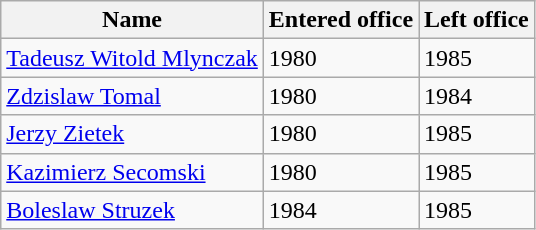<table class="wikitable">
<tr>
<th>Name</th>
<th>Entered office</th>
<th>Left office</th>
</tr>
<tr>
<td><a href='#'>Tadeusz Witold Mlynczak</a></td>
<td>1980</td>
<td>1985</td>
</tr>
<tr>
<td><a href='#'>Zdzislaw Tomal</a></td>
<td>1980</td>
<td>1984</td>
</tr>
<tr>
<td><a href='#'>Jerzy Zietek</a></td>
<td>1980</td>
<td>1985</td>
</tr>
<tr>
<td><a href='#'>Kazimierz Secomski</a></td>
<td>1980</td>
<td>1985</td>
</tr>
<tr>
<td><a href='#'>Boleslaw Struzek</a></td>
<td>1984</td>
<td>1985</td>
</tr>
</table>
